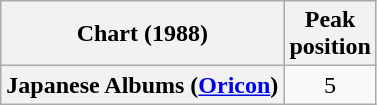<table class="wikitable plainrowheaders" style="text-align:center">
<tr>
<th scope="col">Chart (1988)</th>
<th scope="col">Peak<br> position</th>
</tr>
<tr>
<th scope="row">Japanese Albums (<a href='#'>Oricon</a>)</th>
<td>5</td>
</tr>
</table>
